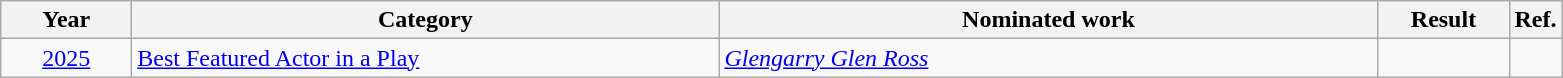<table class=wikitable>
<tr>
<th scope="col" style="width:5em;">Year</th>
<th scope="col" style="width:24em;">Category</th>
<th scope="col" style="width:27em;">Nominated work</th>
<th scope="col" style="width:5em;">Result</th>
<th>Ref.</th>
</tr>
<tr>
<td style="text-align:center;"><a href='#'>2025</a></td>
<td><a href='#'>Best Featured Actor in a Play</a></td>
<td><em><a href='#'>Glengarry Glen Ross</a></em></td>
<td></td>
<td style="text-align:center;"></td>
</tr>
</table>
